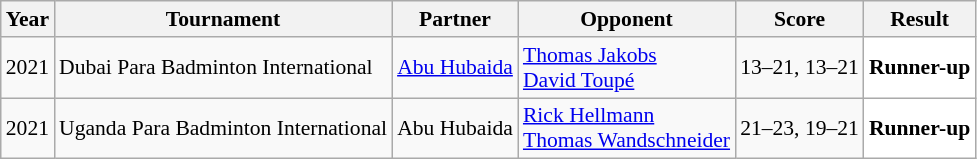<table class="sortable wikitable" style="font-size: 90%;">
<tr>
<th>Year</th>
<th>Tournament</th>
<th>Partner</th>
<th>Opponent</th>
<th>Score</th>
<th>Result</th>
</tr>
<tr>
<td align="center">2021</td>
<td align="left">Dubai Para Badminton International</td>
<td> <a href='#'>Abu Hubaida</a></td>
<td align="left"> <a href='#'>Thomas Jakobs</a><br> <a href='#'>David Toupé</a></td>
<td align="left">13–21, 13–21</td>
<td style="text-align:left; background:white"> <strong>Runner-up</strong></td>
</tr>
<tr>
<td align="center">2021</td>
<td align="left">Uganda Para Badminton International</td>
<td> Abu Hubaida</td>
<td align="left"> <a href='#'>Rick Hellmann</a><br> <a href='#'>Thomas Wandschneider</a></td>
<td align="left">21–23, 19–21</td>
<td style="text-align:left; background:white"> <strong>Runner-up</strong></td>
</tr>
</table>
